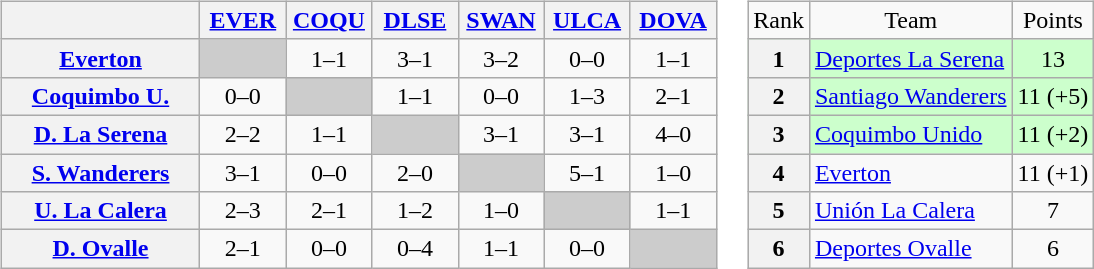<table>
<tr>
<td><br><table class="wikitable" style="text-align:center">
<tr>
<th width="125"> </th>
<th width="50"><a href='#'>EVER</a></th>
<th width="50"><a href='#'>COQU</a></th>
<th width="50"><a href='#'>DLSE</a></th>
<th width="50"><a href='#'>SWAN</a></th>
<th width="50"><a href='#'>ULCA</a></th>
<th width="50"><a href='#'>DOVA</a></th>
</tr>
<tr>
<th><a href='#'>Everton</a></th>
<td bgcolor="#CCCCCC"></td>
<td>1–1</td>
<td>3–1</td>
<td>3–2</td>
<td>0–0</td>
<td>1–1</td>
</tr>
<tr>
<th><a href='#'>Coquimbo U.</a></th>
<td>0–0</td>
<td bgcolor="#CCCCCC"></td>
<td>1–1</td>
<td>0–0</td>
<td>1–3</td>
<td>2–1</td>
</tr>
<tr>
<th><a href='#'>D. La Serena</a></th>
<td>2–2</td>
<td>1–1</td>
<td bgcolor="#CCCCCC"></td>
<td>3–1</td>
<td>3–1</td>
<td>4–0</td>
</tr>
<tr>
<th><a href='#'>S. Wanderers</a></th>
<td>3–1</td>
<td>0–0</td>
<td>2–0</td>
<td bgcolor="#CCCCCC"></td>
<td>5–1</td>
<td>1–0</td>
</tr>
<tr>
<th><a href='#'>U. La Calera</a></th>
<td>2–3</td>
<td>2–1</td>
<td>1–2</td>
<td>1–0</td>
<td bgcolor="#CCCCCC"></td>
<td>1–1</td>
</tr>
<tr>
<th><a href='#'>D. Ovalle</a></th>
<td>2–1</td>
<td>0–0</td>
<td>0–4</td>
<td>1–1</td>
<td>0–0</td>
<td bgcolor="#CCCCCC"></td>
</tr>
</table>
</td>
<td><br><table class="wikitable" style="text-align: center;">
<tr>
<td>Rank</td>
<td>Team</td>
<td>Points</td>
</tr>
<tr bgcolor="#ccffcc">
<th>1</th>
<td style="text-align: left;"><a href='#'>Deportes La Serena</a></td>
<td>13</td>
</tr>
<tr bgcolor=#ccffcc>
<th>2</th>
<td style="text-align: left;"><a href='#'>Santiago Wanderers</a></td>
<td>11 (+5)</td>
</tr>
<tr bgcolor=#ccffcc>
<th>3</th>
<td style="text-align: left;"><a href='#'>Coquimbo Unido</a></td>
<td>11 (+2)</td>
</tr>
<tr>
<th>4</th>
<td style="text-align: left;"><a href='#'>Everton</a></td>
<td>11 (+1)</td>
</tr>
<tr>
<th>5</th>
<td style="text-align: left;"><a href='#'>Unión La Calera</a></td>
<td>7</td>
</tr>
<tr>
<th>6</th>
<td style="text-align: left;"><a href='#'>Deportes Ovalle</a></td>
<td>6</td>
</tr>
</table>
</td>
</tr>
</table>
